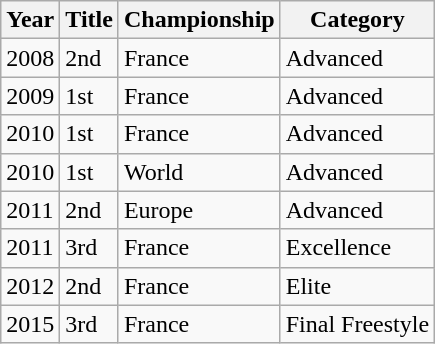<table class="wikitable">
<tr>
<th>Year</th>
<th>Title</th>
<th>Championship</th>
<th>Category</th>
</tr>
<tr>
<td>2008</td>
<td>2nd</td>
<td>France</td>
<td>Advanced</td>
</tr>
<tr>
<td>2009</td>
<td>1st</td>
<td>France</td>
<td>Advanced</td>
</tr>
<tr>
<td>2010</td>
<td>1st</td>
<td>France</td>
<td>Advanced</td>
</tr>
<tr>
<td>2010</td>
<td>1st</td>
<td>World</td>
<td>Advanced</td>
</tr>
<tr>
<td>2011</td>
<td>2nd</td>
<td>Europe</td>
<td>Advanced</td>
</tr>
<tr>
<td>2011</td>
<td>3rd</td>
<td>France</td>
<td>Excellence</td>
</tr>
<tr>
<td>2012</td>
<td>2nd</td>
<td>France</td>
<td>Elite</td>
</tr>
<tr>
<td>2015</td>
<td>3rd</td>
<td>France</td>
<td>Final Freestyle</td>
</tr>
</table>
